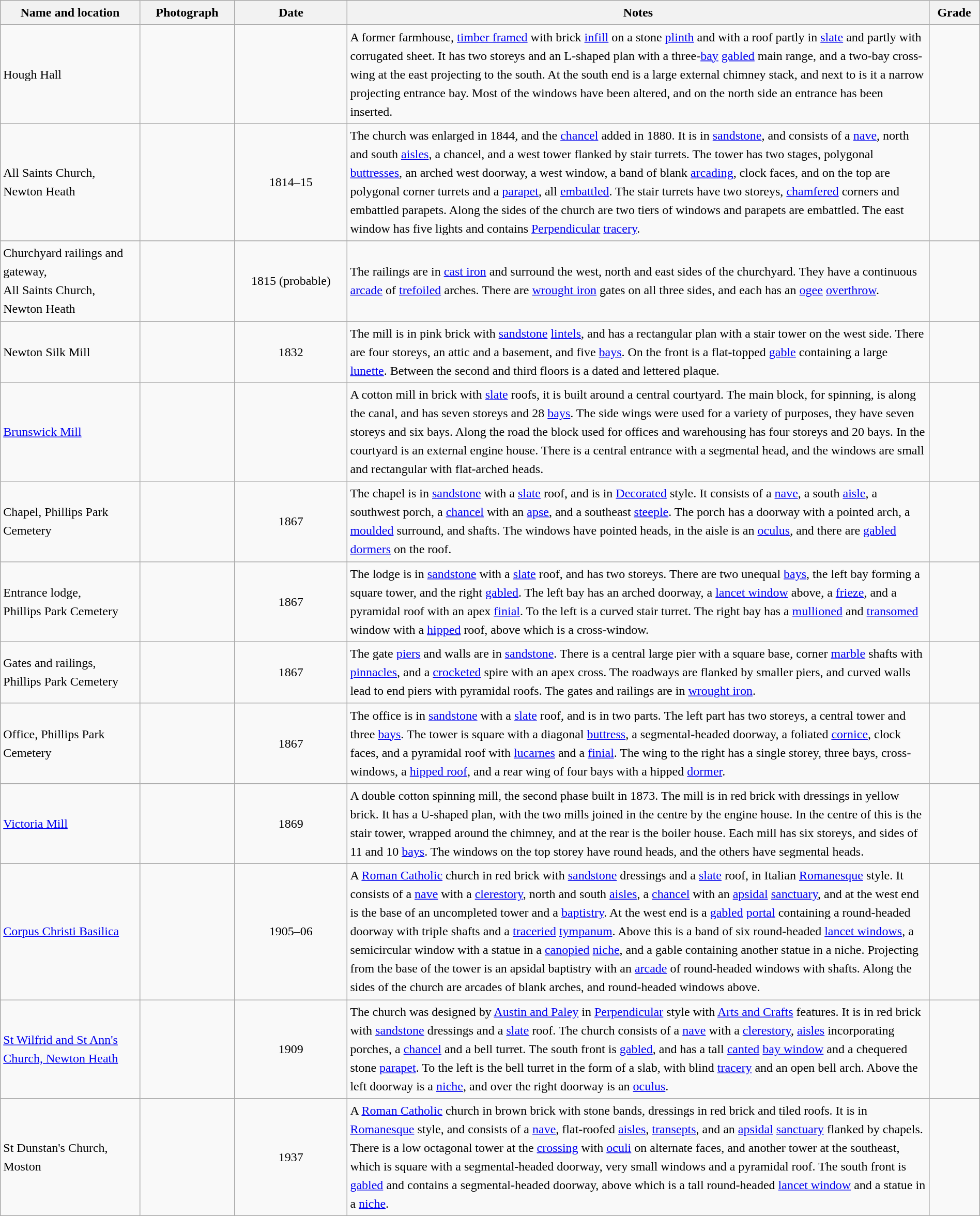<table class="wikitable sortable plainrowheaders" style="width:100%; border:0; text-align:left; line-height:150%;">
<tr>
<th scope="col" style="width:150px">Name and location</th>
<th scope="col" style="width:100px" class="unsortable">Photograph</th>
<th scope="col" style="width:120px">Date</th>
<th scope="col" style="width:650px" class="unsortable">Notes</th>
<th scope="col" style="width:50px">Grade</th>
</tr>
<tr>
<td>Hough Hall<br><small></small></td>
<td></td>
<td align="center"></td>
<td>A former farmhouse, <a href='#'>timber framed</a> with brick <a href='#'>infill</a> on a stone <a href='#'>plinth</a> and with a roof partly in <a href='#'>slate</a> and partly with corrugated sheet. It has two storeys and an L-shaped plan with a three-<a href='#'>bay</a> <a href='#'>gabled</a> main range, and a two-bay cross-wing at the east projecting to the south. At the south end is a large external chimney stack, and next to is it a narrow projecting entrance bay. Most of the windows have been altered, and on the north side an entrance has been inserted.</td>
<td align="center" ></td>
</tr>
<tr>
<td>All Saints Church, Newton Heath<br><small></small></td>
<td></td>
<td align="center">1814–15</td>
<td>The church was enlarged in 1844, and the <a href='#'>chancel</a> added in 1880. It is in <a href='#'>sandstone</a>, and consists of a <a href='#'>nave</a>, north and south <a href='#'>aisles</a>, a chancel, and a west tower flanked by stair turrets. The tower has two stages, polygonal <a href='#'>buttresses</a>, an arched west doorway, a west window, a band of blank <a href='#'>arcading</a>, clock faces, and on the top are polygonal corner turrets and a <a href='#'>parapet</a>, all <a href='#'>embattled</a>. The stair turrets have two storeys, <a href='#'>chamfered</a> corners and embattled parapets. Along the sides of the church are two tiers of windows and parapets are embattled. The east window has five lights and contains <a href='#'>Perpendicular</a> <a href='#'>tracery</a>.</td>
<td align="center" ></td>
</tr>
<tr>
<td>Churchyard railings and gateway,<br>All Saints Church, Newton Heath<br><small></small></td>
<td></td>
<td align="center">1815 (probable)</td>
<td>The railings are in <a href='#'>cast iron</a> and surround the west, north and east sides of the churchyard. They have a continuous <a href='#'>arcade</a> of <a href='#'>trefoiled</a> arches. There are <a href='#'>wrought iron</a> gates on all three sides, and each has an <a href='#'>ogee</a> <a href='#'>overthrow</a>.</td>
<td align="center" ></td>
</tr>
<tr>
<td>Newton Silk Mill<br><small></small></td>
<td></td>
<td align="center">1832</td>
<td>The mill is in pink brick with <a href='#'>sandstone</a> <a href='#'>lintels</a>, and has a rectangular plan with a stair tower on the west side. There are four storeys, an attic and a basement, and five <a href='#'>bays</a>. On the front is a flat-topped <a href='#'>gable</a> containing a large <a href='#'>lunette</a>. Between the second and third floors is a dated and lettered plaque.</td>
<td align="center" ></td>
</tr>
<tr>
<td><a href='#'>Brunswick Mill</a><br><small></small></td>
<td></td>
<td align="center"></td>
<td>A cotton mill in brick with <a href='#'>slate</a> roofs, it is built around a central courtyard. The main block, for spinning, is along the canal, and has seven storeys and 28 <a href='#'>bays</a>. The side wings were used for a variety of purposes, they have seven storeys and six bays. Along the road the block used for offices and warehousing has four storeys and 20 bays. In the courtyard is an external engine house. There is a central entrance with a segmental head, and the windows are small and rectangular with flat-arched heads.</td>
<td align="center" ></td>
</tr>
<tr>
<td>Chapel, Phillips Park Cemetery<br><small></small></td>
<td></td>
<td align="center">1867</td>
<td>The chapel is in <a href='#'>sandstone</a> with a <a href='#'>slate</a> roof, and is in <a href='#'>Decorated</a> style. It consists of a <a href='#'>nave</a>, a south <a href='#'>aisle</a>, a southwest porch, a <a href='#'>chancel</a> with an <a href='#'>apse</a>, and a southeast <a href='#'>steeple</a>. The porch has a doorway with a pointed arch, a <a href='#'>moulded</a> surround, and shafts. The windows have pointed heads, in the aisle is an <a href='#'>oculus</a>, and there are <a href='#'>gabled</a> <a href='#'>dormers</a> on the roof.</td>
<td align="center" ></td>
</tr>
<tr>
<td>Entrance lodge,<br>Phillips Park Cemetery<br><small></small></td>
<td></td>
<td align="center">1867</td>
<td>The lodge is in <a href='#'>sandstone</a> with a <a href='#'>slate</a> roof, and has two storeys. There are two unequal <a href='#'>bays</a>, the left bay forming a square tower, and the right <a href='#'>gabled</a>. The left bay has an arched doorway, a <a href='#'>lancet window</a> above, a <a href='#'>frieze</a>, and a pyramidal roof with an apex <a href='#'>finial</a>. To the left is a curved stair turret. The right bay has a <a href='#'>mullioned</a> and <a href='#'>transomed</a> window with a <a href='#'>hipped</a> roof, above which is a cross-window.</td>
<td align="center" ></td>
</tr>
<tr>
<td>Gates and railings,<br>Phillips Park Cemetery<br><small></small></td>
<td></td>
<td align="center">1867</td>
<td>The gate <a href='#'>piers</a> and walls are in <a href='#'>sandstone</a>. There is a central large pier with a square base, corner <a href='#'>marble</a> shafts with <a href='#'>pinnacles</a>, and a <a href='#'>crocketed</a> spire with an apex cross. The roadways are flanked by smaller piers, and curved walls lead to end piers with pyramidal roofs. The gates and railings are in <a href='#'>wrought iron</a>.</td>
<td align="center" ></td>
</tr>
<tr>
<td>Office, Phillips Park Cemetery<br><small></small></td>
<td></td>
<td align="center">1867</td>
<td>The office is in <a href='#'>sandstone</a> with a <a href='#'>slate</a> roof, and is in two parts. The left part has two storeys, a central tower and three <a href='#'>bays</a>. The tower is square with a diagonal <a href='#'>buttress</a>, a segmental-headed doorway, a foliated <a href='#'>cornice</a>, clock faces, and a pyramidal roof with <a href='#'>lucarnes</a> and a <a href='#'>finial</a>. The wing to the right has a single storey, three bays, cross-windows, a <a href='#'>hipped roof</a>, and a rear wing of four bays with a hipped <a href='#'>dormer</a>.</td>
<td align="center" ></td>
</tr>
<tr>
<td><a href='#'>Victoria Mill</a><br><small></small></td>
<td></td>
<td align="center">1869</td>
<td>A double cotton spinning mill, the second phase built in 1873. The mill is in red brick with dressings in yellow brick. It has a U-shaped plan, with the two mills joined in the centre by the engine house. In the centre of this is the stair tower, wrapped around the chimney, and at the rear is the boiler house. Each mill has six storeys, and sides of 11 and 10 <a href='#'>bays</a>. The windows on the top storey have round heads, and the others have segmental heads.</td>
<td align="center" ></td>
</tr>
<tr>
<td><a href='#'>Corpus Christi Basilica</a><br><small></small></td>
<td></td>
<td align="center">1905–06</td>
<td>A <a href='#'>Roman Catholic</a> church in red brick with <a href='#'>sandstone</a> dressings and a <a href='#'>slate</a> roof, in Italian <a href='#'>Romanesque</a> style. It consists of a <a href='#'>nave</a> with a <a href='#'>clerestory</a>, north and south <a href='#'>aisles</a>, a <a href='#'>chancel</a> with an <a href='#'>apsidal</a> <a href='#'>sanctuary</a>, and at the west end is the base of an uncompleted tower and a <a href='#'>baptistry</a>. At the west end is a <a href='#'>gabled</a> <a href='#'>portal</a> containing a round-headed doorway with triple shafts and a <a href='#'>traceried</a> <a href='#'>tympanum</a>. Above this is a band of six round-headed <a href='#'>lancet windows</a>, a semicircular window with a statue in a <a href='#'>canopied</a> <a href='#'>niche</a>, and a gable containing another statue in a niche. Projecting from the base of the tower is an apsidal baptistry with an <a href='#'>arcade</a> of round-headed windows with shafts. Along the sides of the church are arcades of blank arches, and round-headed windows above.</td>
<td align="center" ></td>
</tr>
<tr>
<td><a href='#'>St Wilfrid and St Ann's Church, Newton Heath</a><br><small></small></td>
<td></td>
<td align="center">1909</td>
<td>The church was designed by <a href='#'>Austin and Paley</a> in <a href='#'>Perpendicular</a> style with <a href='#'>Arts and Crafts</a> features. It is in red brick with <a href='#'>sandstone</a> dressings and a <a href='#'>slate</a> roof. The church consists of a <a href='#'>nave</a> with a <a href='#'>clerestory</a>, <a href='#'>aisles</a> incorporating porches, a <a href='#'>chancel</a> and a bell turret. The south front is <a href='#'>gabled</a>, and has a tall <a href='#'>canted</a> <a href='#'>bay window</a> and a chequered stone <a href='#'>parapet</a>. To the left is the bell turret in the form of a slab, with blind <a href='#'>tracery</a> and an open bell arch. Above the left doorway is a <a href='#'>niche</a>, and over the right doorway is an <a href='#'>oculus</a>.</td>
<td align="center" ></td>
</tr>
<tr>
<td>St Dunstan's Church, Moston<br><small></small></td>
<td></td>
<td align="center">1937</td>
<td>A <a href='#'>Roman Catholic</a> church in brown brick with stone bands, dressings in red brick and tiled roofs. It is in <a href='#'>Romanesque</a> style, and consists of a <a href='#'>nave</a>, flat-roofed <a href='#'>aisles</a>, <a href='#'>transepts</a>, and an <a href='#'>apsidal</a> <a href='#'>sanctuary</a> flanked by chapels. There is a low octagonal tower at the <a href='#'>crossing</a> with <a href='#'>oculi</a> on alternate faces, and another tower at the southeast, which is square with a segmental-headed doorway, very small windows and a pyramidal roof. The south front is <a href='#'>gabled</a> and contains a segmental-headed doorway, above which is a tall round-headed <a href='#'>lancet window</a> and a statue in a <a href='#'>niche</a>.</td>
<td align="center" ></td>
</tr>
<tr>
</tr>
</table>
